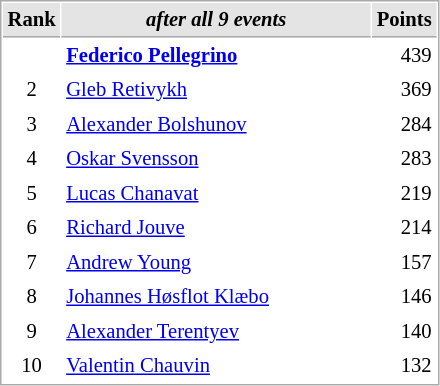<table cellspacing="1" cellpadding="3" style="border:1px solid #AAAAAA;font-size:86%">
<tr style="background-color: #E4E4E4;">
<th style="border-bottom:1px solid #AAAAAA" width=10>Rank</th>
<th style="border-bottom:1px solid #AAAAAA" width=200><em>after all 9 events</em></th>
<th style="border-bottom:1px solid #AAAAAA" width=20 align=right>Points</th>
</tr>
<tr>
<td align=center></td>
<td> <strong><a href='#'>Federico Pellegrino</a></strong></td>
<td align=right>439</td>
</tr>
<tr>
<td align=center>2</td>
<td> <a href='#'>Gleb Retivykh</a></td>
<td align=right>369</td>
</tr>
<tr>
<td align=center>3</td>
<td> <a href='#'>Alexander Bolshunov</a></td>
<td align=right>284</td>
</tr>
<tr>
<td align=center>4</td>
<td> <a href='#'>Oskar Svensson</a></td>
<td align=right>283</td>
</tr>
<tr>
<td align=center>5</td>
<td> <a href='#'>Lucas Chanavat</a></td>
<td align=right>219</td>
</tr>
<tr>
<td align=center>6</td>
<td> <a href='#'>Richard Jouve</a></td>
<td align=right>214</td>
</tr>
<tr>
<td align=center>7</td>
<td> <a href='#'>Andrew Young</a></td>
<td align=right>157</td>
</tr>
<tr>
<td align=center>8</td>
<td> <a href='#'>Johannes Høsflot Klæbo</a></td>
<td align=right>146</td>
</tr>
<tr>
<td align=center>9</td>
<td> <a href='#'>Alexander Terentyev</a></td>
<td align=right>140</td>
</tr>
<tr>
<td align=center>10</td>
<td> <a href='#'>Valentin Chauvin</a></td>
<td align=right>132</td>
</tr>
</table>
